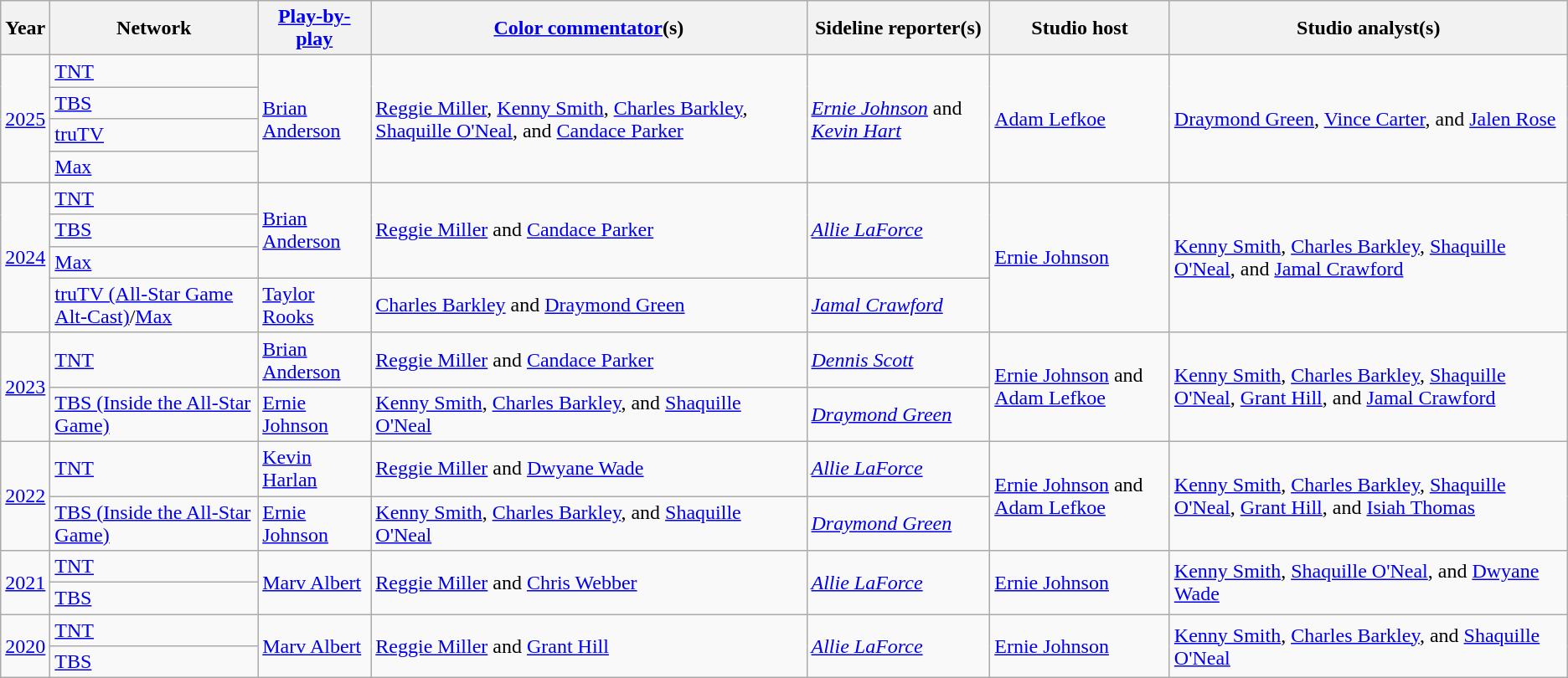<table class=wikitable>
<tr>
<th>Year</th>
<th>Network</th>
<th><a href='#'>Play-by-play</a></th>
<th><a href='#'>Color commentator</a>(s)</th>
<th>Sideline reporter(s)</th>
<th>Studio host</th>
<th>Studio analyst(s)</th>
</tr>
<tr>
<td rowspan=4><a href='#'>2025</a></td>
<td><a href='#'>TNT</a></td>
<td rowspan=4><a href='#'>Brian Anderson</a></td>
<td rowspan=4><a href='#'>Reggie Miller</a>, <a href='#'>Kenny Smith</a>, <a href='#'>Charles Barkley</a>, <a href='#'>Shaquille O'Neal</a>, and <a href='#'>Candace Parker</a></td>
<td rowspan=4><em><a href='#'>Ernie Johnson</a></em> and <em><a href='#'>Kevin Hart</a></em></td>
<td rowspan=4><a href='#'>Adam Lefkoe</a></td>
<td rowspan=4><a href='#'>Draymond Green</a>, <a href='#'>Vince Carter</a>, and <a href='#'>Jalen Rose</a></td>
</tr>
<tr>
<td><a href='#'>TBS</a></td>
</tr>
<tr>
<td><a href='#'>truTV</a></td>
</tr>
<tr>
<td><a href='#'>Max</a></td>
</tr>
<tr>
<td rowspan=4><a href='#'>2024</a></td>
<td><a href='#'>TNT</a></td>
<td rowspan=3><a href='#'>Brian Anderson</a></td>
<td rowspan=3><a href='#'>Reggie Miller</a> and <a href='#'>Candace Parker</a></td>
<td rowspan=3><em><a href='#'>Allie LaForce</a></em></td>
<td rowspan=4><a href='#'>Ernie Johnson</a></td>
<td rowspan=4><a href='#'>Kenny Smith</a>, <a href='#'>Charles Barkley</a>, <a href='#'>Shaquille O'Neal</a>, and <a href='#'>Jamal Crawford</a></td>
</tr>
<tr>
<td><a href='#'>TBS</a></td>
</tr>
<tr>
<td><a href='#'>Max</a></td>
</tr>
<tr>
<td><a href='#'>truTV (All-Star Game Alt-Cast)</a>/<a href='#'>Max</a></td>
<td><a href='#'>Taylor Rooks</a></td>
<td><a href='#'>Charles Barkley</a> and <a href='#'>Draymond Green</a></td>
<td><em><a href='#'>Jamal Crawford</a></em></td>
</tr>
<tr>
<td rowspan=2><a href='#'>2023</a></td>
<td><a href='#'>TNT</a></td>
<td><a href='#'>Brian Anderson</a></td>
<td><a href='#'>Reggie Miller</a> and <a href='#'>Candace Parker</a></td>
<td><em><a href='#'>Dennis Scott</a></em></td>
<td rowspan=2><a href='#'>Ernie Johnson</a> and <a href='#'>Adam Lefkoe</a></td>
<td rowspan=2><a href='#'>Kenny Smith</a>, <a href='#'>Charles Barkley</a>, <a href='#'>Shaquille O'Neal</a>, <a href='#'>Grant Hill</a>, and <a href='#'>Jamal Crawford</a></td>
</tr>
<tr>
<td><a href='#'>TBS (Inside the All-Star Game)</a></td>
<td><a href='#'>Ernie Johnson</a></td>
<td><a href='#'>Kenny Smith</a>, <a href='#'>Charles Barkley</a>, and <a href='#'>Shaquille O'Neal</a></td>
<td><em><a href='#'>Draymond Green</a></em></td>
</tr>
<tr>
<td rowspan=2><a href='#'>2022</a></td>
<td><a href='#'>TNT</a></td>
<td><a href='#'>Kevin Harlan</a></td>
<td><a href='#'>Reggie Miller</a> and <a href='#'>Dwyane Wade</a></td>
<td><em><a href='#'>Allie LaForce</a></em></td>
<td rowspan=2><a href='#'>Ernie Johnson</a> and <a href='#'>Adam Lefkoe</a></td>
<td rowspan=2><a href='#'>Kenny Smith</a>, <a href='#'>Charles Barkley</a>, <a href='#'>Shaquille O'Neal</a>, <a href='#'>Grant Hill</a>, and <a href='#'>Isiah Thomas</a></td>
</tr>
<tr>
<td><a href='#'>TBS (Inside the All-Star Game)</a></td>
<td><a href='#'>Ernie Johnson</a></td>
<td><a href='#'>Kenny Smith</a>, <a href='#'>Charles Barkley</a>, and <a href='#'>Shaquille O'Neal</a></td>
<td><em><a href='#'>Draymond Green</a></em></td>
</tr>
<tr>
<td rowspan=2><a href='#'>2021</a></td>
<td><a href='#'>TNT</a></td>
<td rowspan=2><a href='#'>Marv Albert</a></td>
<td rowspan=2><a href='#'>Reggie Miller</a> and <a href='#'>Chris Webber</a></td>
<td rowspan=2><em><a href='#'>Allie LaForce</a></em></td>
<td rowspan=2><a href='#'>Ernie Johnson</a></td>
<td rowspan=2><a href='#'>Kenny Smith</a>, <a href='#'>Shaquille O'Neal</a>, and <a href='#'>Dwyane Wade</a></td>
</tr>
<tr>
<td><a href='#'>TBS</a></td>
</tr>
<tr>
<td rowspan=2><a href='#'>2020</a></td>
<td><a href='#'>TNT</a></td>
<td rowspan=2><a href='#'>Marv Albert</a></td>
<td rowspan=2><a href='#'>Reggie Miller</a> and <a href='#'>Grant Hill</a></td>
<td rowspan=2><em><a href='#'>Allie LaForce</a></em></td>
<td rowspan=2><a href='#'>Ernie Johnson</a></td>
<td rowspan=2><a href='#'>Kenny Smith</a>, <a href='#'>Charles Barkley</a>, and <a href='#'>Shaquille O'Neal</a></td>
</tr>
<tr>
<td><a href='#'>TBS</a></td>
</tr>
</table>
